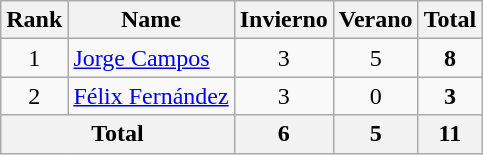<table class="wikitable" style="text-align: center;">
<tr>
<th>Rank</th>
<th>Name</th>
<th>Invierno</th>
<th>Verano</th>
<th>Total</th>
</tr>
<tr>
<td>1</td>
<td align=left> <a href='#'>Jorge Campos</a></td>
<td>3</td>
<td>5</td>
<td><strong>8</strong></td>
</tr>
<tr>
<td>2</td>
<td align=left> <a href='#'>Félix Fernández</a></td>
<td>3</td>
<td>0</td>
<td><strong>3</strong></td>
</tr>
<tr>
<th colspan=2>Total</th>
<th>6</th>
<th>5</th>
<th>11</th>
</tr>
</table>
